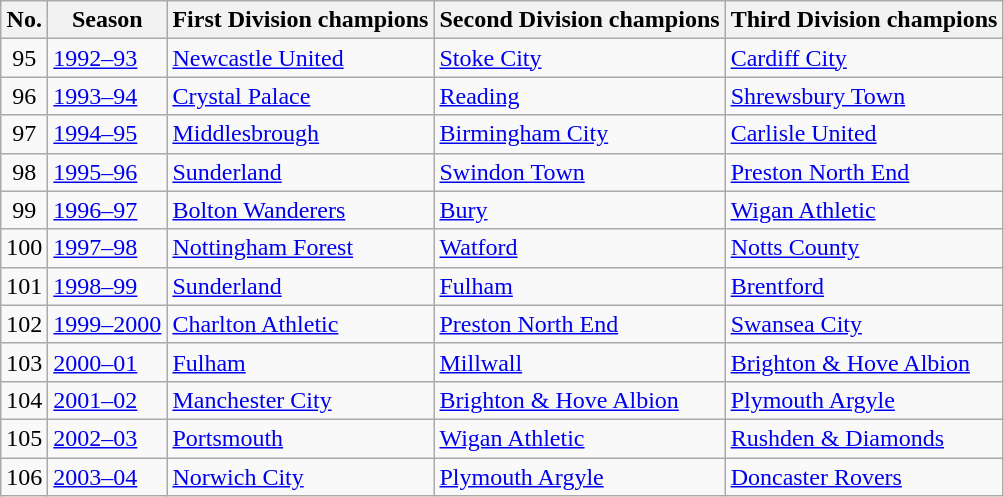<table class="wikitable">
<tr>
<th>No.</th>
<th>Season</th>
<th>First Division champions</th>
<th>Second Division champions</th>
<th>Third Division champions</th>
</tr>
<tr>
<td align=center>95</td>
<td><a href='#'>1992–93</a></td>
<td><a href='#'>Newcastle United</a></td>
<td><a href='#'>Stoke City</a></td>
<td><a href='#'>Cardiff City</a></td>
</tr>
<tr>
<td align=center>96</td>
<td><a href='#'>1993–94</a></td>
<td><a href='#'>Crystal Palace</a></td>
<td><a href='#'>Reading</a></td>
<td><a href='#'>Shrewsbury Town</a></td>
</tr>
<tr>
<td align=center>97</td>
<td><a href='#'>1994–95</a></td>
<td><a href='#'>Middlesbrough</a></td>
<td><a href='#'>Birmingham City</a></td>
<td><a href='#'>Carlisle United</a></td>
</tr>
<tr>
<td align=center>98</td>
<td><a href='#'>1995–96</a></td>
<td><a href='#'>Sunderland</a></td>
<td><a href='#'>Swindon Town</a></td>
<td><a href='#'>Preston North End</a></td>
</tr>
<tr>
<td align=center>99</td>
<td><a href='#'>1996–97</a></td>
<td><a href='#'>Bolton Wanderers</a></td>
<td><a href='#'>Bury</a></td>
<td><a href='#'>Wigan Athletic</a></td>
</tr>
<tr>
<td align=center>100</td>
<td><a href='#'>1997–98</a></td>
<td><a href='#'>Nottingham Forest</a></td>
<td><a href='#'>Watford</a></td>
<td><a href='#'>Notts County</a></td>
</tr>
<tr>
<td align=center>101</td>
<td><a href='#'>1998–99</a></td>
<td><a href='#'>Sunderland</a></td>
<td><a href='#'>Fulham</a></td>
<td><a href='#'>Brentford</a></td>
</tr>
<tr>
<td align=center>102</td>
<td><a href='#'>1999–2000</a></td>
<td><a href='#'>Charlton Athletic</a></td>
<td><a href='#'>Preston North End</a></td>
<td><a href='#'>Swansea City</a></td>
</tr>
<tr>
<td align=center>103</td>
<td><a href='#'>2000–01</a></td>
<td><a href='#'>Fulham</a></td>
<td><a href='#'>Millwall</a></td>
<td><a href='#'>Brighton & Hove Albion</a></td>
</tr>
<tr>
<td align=center>104</td>
<td><a href='#'>2001–02</a></td>
<td><a href='#'>Manchester City</a></td>
<td><a href='#'>Brighton & Hove Albion</a></td>
<td><a href='#'>Plymouth Argyle</a></td>
</tr>
<tr>
<td align=center>105</td>
<td><a href='#'>2002–03</a></td>
<td><a href='#'>Portsmouth</a></td>
<td><a href='#'>Wigan Athletic</a></td>
<td><a href='#'>Rushden & Diamonds</a></td>
</tr>
<tr>
<td align=center>106</td>
<td><a href='#'>2003–04</a></td>
<td><a href='#'>Norwich City</a></td>
<td><a href='#'>Plymouth Argyle</a></td>
<td><a href='#'>Doncaster Rovers</a></td>
</tr>
</table>
